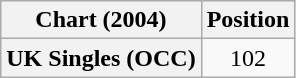<table class="wikitable plainrowheaders" style="text-align:center">
<tr>
<th>Chart (2004)</th>
<th>Position</th>
</tr>
<tr>
<th scope="row">UK Singles (OCC)</th>
<td>102</td>
</tr>
</table>
